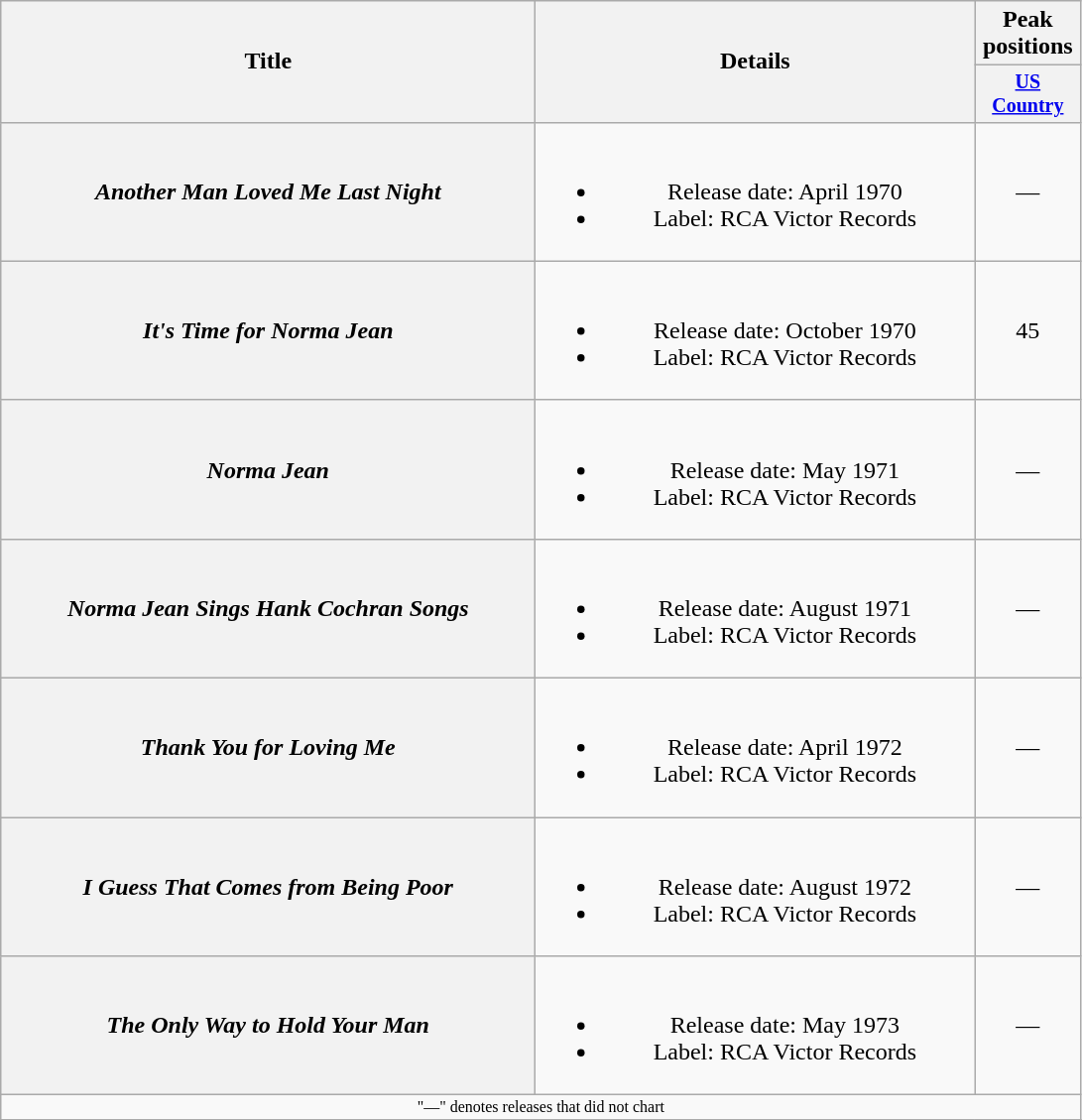<table class="wikitable plainrowheaders" style="text-align:center;">
<tr>
<th rowspan="2" style="width:22em;">Title</th>
<th rowspan="2" style="width:18em;">Details</th>
<th>Peak positions</th>
</tr>
<tr style="font-size:smaller;">
<th width="65"><a href='#'>US Country</a><br></th>
</tr>
<tr>
<th scope="row"><em>Another Man Loved Me Last Night</em></th>
<td><br><ul><li>Release date: April 1970</li><li>Label: RCA Victor Records</li></ul></td>
<td>—</td>
</tr>
<tr>
<th scope="row"><em>It's Time for Norma Jean</em></th>
<td><br><ul><li>Release date: October 1970</li><li>Label: RCA Victor Records</li></ul></td>
<td>45</td>
</tr>
<tr>
<th scope="row"><em>Norma Jean</em></th>
<td><br><ul><li>Release date: May 1971</li><li>Label: RCA Victor Records</li></ul></td>
<td>—</td>
</tr>
<tr>
<th scope="row"><em>Norma Jean Sings Hank Cochran Songs</em></th>
<td><br><ul><li>Release date: August 1971</li><li>Label: RCA Victor Records</li></ul></td>
<td>—</td>
</tr>
<tr>
<th scope="row"><em>Thank You for Loving Me</em></th>
<td><br><ul><li>Release date: April 1972</li><li>Label: RCA Victor Records</li></ul></td>
<td>—</td>
</tr>
<tr>
<th scope="row"><em>I Guess That Comes from Being Poor</em></th>
<td><br><ul><li>Release date: August 1972</li><li>Label: RCA Victor Records</li></ul></td>
<td>—</td>
</tr>
<tr>
<th scope="row"><em>The Only Way to Hold Your Man</em></th>
<td><br><ul><li>Release date: May 1973</li><li>Label: RCA Victor Records</li></ul></td>
<td>—</td>
</tr>
<tr>
<td colspan="3" style="font-size:8pt">"—" denotes releases that did not chart</td>
</tr>
<tr>
</tr>
</table>
